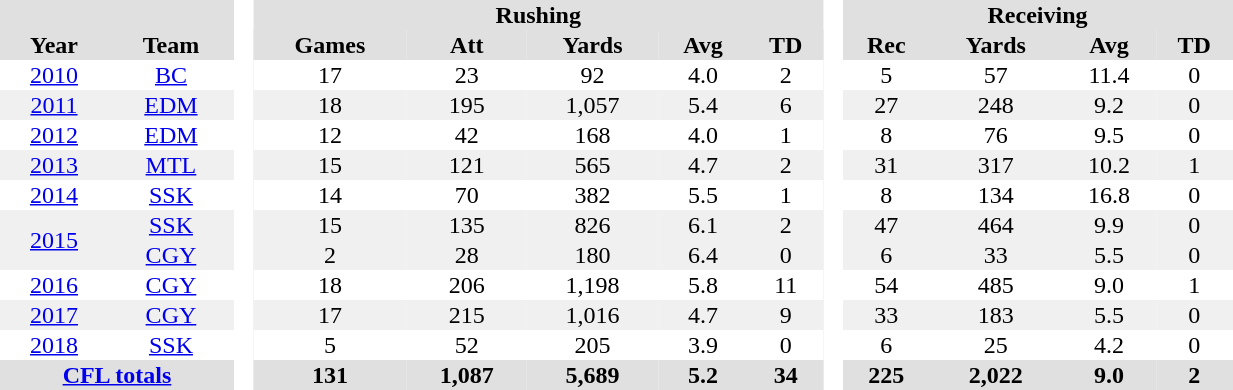<table BORDER="0" CELLPADDING="1" CELLSPACING="0" width="65%" style="text-align:center">
<tr bgcolor="#e0e0e0">
<th colspan="2"></th>
<th rowspan="99" bgcolor="#ffffff"> </th>
<th colspan="5">Rushing</th>
<th rowspan="99" bgcolor="#ffffff"> </th>
<th colspan="4">Receiving</th>
</tr>
<tr bgcolor="#e0e0e0">
<th>Year</th>
<th>Team</th>
<th>Games</th>
<th>Att</th>
<th>Yards</th>
<th>Avg</th>
<th>TD</th>
<th>Rec</th>
<th>Yards</th>
<th>Avg</th>
<th>TD</th>
</tr>
<tr>
<td><a href='#'>2010</a></td>
<td><a href='#'>BC</a></td>
<td>17</td>
<td>23</td>
<td>92</td>
<td>4.0</td>
<td>2</td>
<td>5</td>
<td>57</td>
<td>11.4</td>
<td>0</td>
</tr>
<tr ALIGN="center" bgcolor="#f0f0f0">
<td><a href='#'>2011</a></td>
<td><a href='#'>EDM</a></td>
<td>18</td>
<td>195</td>
<td>1,057</td>
<td>5.4</td>
<td>6</td>
<td>27</td>
<td>248</td>
<td>9.2</td>
<td>0</td>
</tr>
<tr>
<td><a href='#'>2012</a></td>
<td><a href='#'>EDM</a></td>
<td>12</td>
<td>42</td>
<td>168</td>
<td>4.0</td>
<td>1</td>
<td>8</td>
<td>76</td>
<td>9.5</td>
<td>0</td>
</tr>
<tr ALIGN="center" bgcolor="#f0f0f0">
<td><a href='#'>2013</a></td>
<td><a href='#'>MTL</a></td>
<td>15</td>
<td>121</td>
<td>565</td>
<td>4.7</td>
<td>2</td>
<td>31</td>
<td>317</td>
<td>10.2</td>
<td>1</td>
</tr>
<tr>
<td><a href='#'>2014</a></td>
<td><a href='#'>SSK</a></td>
<td>14</td>
<td>70</td>
<td>382</td>
<td>5.5</td>
<td>1</td>
<td>8</td>
<td>134</td>
<td>16.8</td>
<td>0</td>
</tr>
<tr ALIGN="center" bgcolor="#f0f0f0">
<td rowspan="2" style="text-align: center;" valign="middle"><a href='#'>2015</a></td>
<td><a href='#'>SSK</a></td>
<td>15</td>
<td>135</td>
<td>826</td>
<td>6.1</td>
<td>2</td>
<td>47</td>
<td>464</td>
<td>9.9</td>
<td>0</td>
</tr>
<tr ALIGN="center" bgcolor="#f0f0f0">
<td><a href='#'>CGY</a></td>
<td>2</td>
<td>28</td>
<td>180</td>
<td>6.4</td>
<td>0</td>
<td>6</td>
<td>33</td>
<td>5.5</td>
<td>0</td>
</tr>
<tr>
<td><a href='#'>2016</a></td>
<td><a href='#'>CGY</a></td>
<td>18</td>
<td>206</td>
<td>1,198</td>
<td>5.8</td>
<td>11</td>
<td>54</td>
<td>485</td>
<td>9.0</td>
<td>1</td>
</tr>
<tr ALIGN="center" bgcolor="#f0f0f0">
<td><a href='#'>2017</a></td>
<td><a href='#'>CGY</a></td>
<td>17</td>
<td>215</td>
<td>1,016</td>
<td>4.7</td>
<td>9</td>
<td>33</td>
<td>183</td>
<td>5.5</td>
<td>0</td>
</tr>
<tr ALIGN="center">
<td><a href='#'>2018</a></td>
<td><a href='#'>SSK</a></td>
<td>5</td>
<td>52</td>
<td>205</td>
<td>3.9</td>
<td>0</td>
<td>6</td>
<td>25</td>
<td>4.2</td>
<td>0</td>
</tr>
<tr>
</tr>
<tr bgcolor="#e0e0e0">
<th colspan="2"><a href='#'>CFL totals</a></th>
<th>131</th>
<th>1,087</th>
<th>5,689</th>
<th>5.2</th>
<th>34</th>
<th>225</th>
<th>2,022</th>
<th>9.0</th>
<th>2</th>
</tr>
</table>
